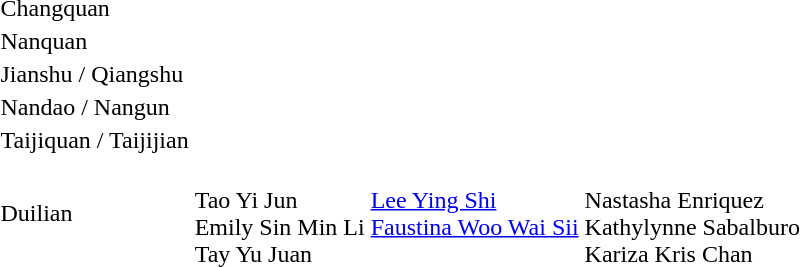<table>
<tr>
<td>Changquan</td>
<td></td>
<td></td>
<td></td>
</tr>
<tr>
<td>Nanquan</td>
<td></td>
<td></td>
<td></td>
</tr>
<tr>
<td>Jianshu / Qiangshu</td>
<td></td>
<td></td>
<td></td>
</tr>
<tr>
<td>Nandao / Nangun</td>
<td></td>
<td></td>
<td></td>
</tr>
<tr>
<td>Taijiquan / Taijijian</td>
<td></td>
<td></td>
<td></td>
</tr>
<tr>
<td>Duilian</td>
<td><br>Tao Yi Jun<br>Emily Sin Min Li<br>Tay Yu Juan</td>
<td valign="top"><br><a href='#'>Lee Ying Shi</a><br><a href='#'>Faustina Woo Wai Sii</a></td>
<td><br>Nastasha Enriquez<br>Kathylynne Sabalburo<br>Kariza Kris Chan</td>
</tr>
</table>
